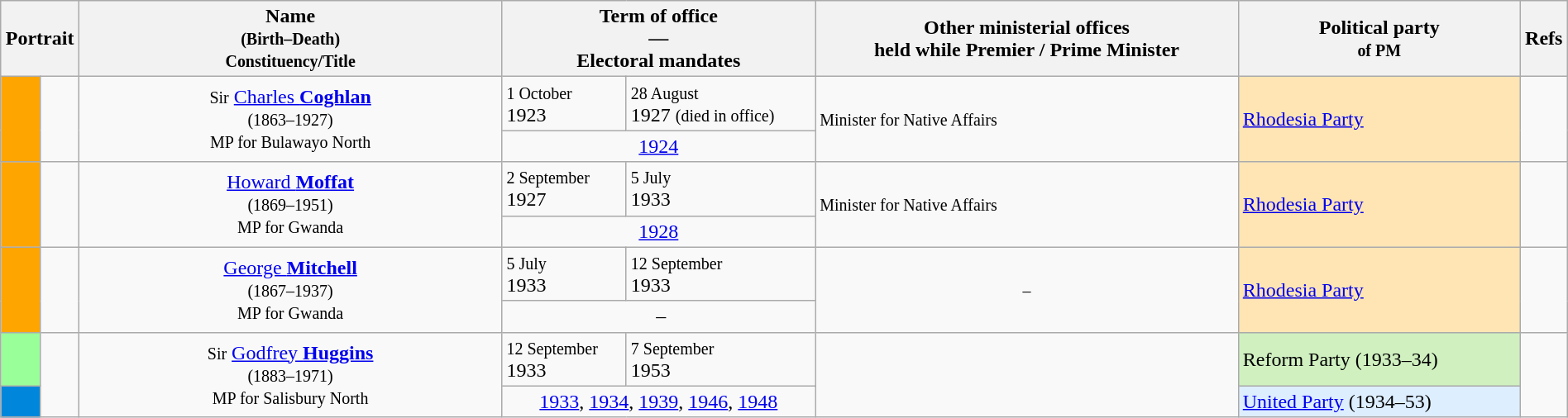<table class="wikitable" width=100%>
<tr>
<th scope="col" colspan="2" width=40>Portrait</th>
<th scope="col" width=27%>Name<br><small>(Birth–Death)<br>Constituency/Title</small></th>
<th scope="col" colspan="2" width=20%>Term of office<br>—<br>Electoral mandates</th>
<th scope="col" width=27%>Other ministerial offices<br>held while Premier / Prime Minister</th>
<th scope="col" width=18%>Political party<br><small>of PM</small></th>
<th scope="col">Refs</th>
</tr>
<tr>
<td scope="row" rowspan="2" style="background-color: orange"></td>
<td rowspan="2"></td>
<td rowspan="2" align="center"><small>Sir</small> <a href='#'>Charles <strong>Coghlan</strong></a><br><small>(1863–1927)<br>MP for Bulawayo North</small></td>
<td><small>1 October</small><br>1923</td>
<td><small>28 August</small><br>1927 <small>(died in office)</small></td>
<td rowspan="2"><small>Minister for Native Affairs</small></td>
<td bgcolor=#FFE5B4 rowspan="2"><a href='#'>Rhodesia Party</a></td>
<td rowspan="2" align=center></td>
</tr>
<tr>
<td colspan="2" align="center"><a href='#'>1924</a></td>
</tr>
<tr>
<td scope="row" rowspan="2" style="background-color: orange"></td>
<td rowspan="2"></td>
<td rowspan="2" align="center"><a href='#'>Howard <strong>Moffat</strong></a><br><small>(1869–1951)<br>MP for Gwanda</small></td>
<td><small>2 September</small><br>1927</td>
<td><small>5 July</small><br>1933</td>
<td rowspan="2"><small>Minister for Native Affairs</small></td>
<td bgcolor=#FFE5B4 rowspan="2"><a href='#'>Rhodesia Party</a></td>
<td rowspan="2" align=center></td>
</tr>
<tr>
<td colspan="2" align="center"><a href='#'>1928</a></td>
</tr>
<tr>
<td scope="row" rowspan="2" style="background-color: orange"></td>
<td rowspan="2"></td>
<td rowspan="2" align="center"><a href='#'>George <strong>Mitchell</strong></a><br><small>(1867–1937)<br>MP for Gwanda</small></td>
<td><small>5 July</small><br>1933</td>
<td><small>12 September</small><br>1933</td>
<td rowspan="2" align=center><small>–</small></td>
<td bgcolor=#FFE5B4 rowspan="2"><a href='#'>Rhodesia Party</a></td>
<td rowspan="2" align=center></td>
</tr>
<tr>
<td colspan="2" align="center"> –</td>
</tr>
<tr>
<td scope="row" style="background-color: #99FF99"></td>
<td rowspan="2"></td>
<td rowspan="2" align="center"><small>Sir</small> <a href='#'>Godfrey <strong>Huggins</strong></a><br><small>(1883–1971)<br>MP for Salisbury North</small></td>
<td><small>12 September</small><br>1933</td>
<td><small>7 September</small><br>1953</td>
<td rowspan="2"><small></small></td>
<td bgcolor=#D0F0C0>Reform Party (1933–34)</td>
<td rowspan="2" align=center></td>
</tr>
<tr>
<td scope="row"  style="background-color: #0087DC"></td>
<td colspan="2" align="center"><a href='#'>1933</a>, <a href='#'>1934</a>, <a href='#'>1939</a>, <a href='#'>1946</a>, <a href='#'>1948</a></td>
<td bgcolor=#ddeeff><a href='#'>United Party</a> (1934–53)</td>
</tr>
</table>
